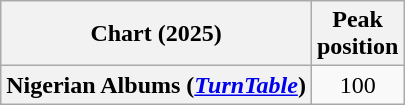<table class="wikitable sortable plainrowheaders" style="text-align:center;">
<tr>
<th scope="col">Chart (2025)</th>
<th scope="col">Peak<br>position</th>
</tr>
<tr>
<th scope="row">Nigerian Albums (<a href='#'><em>TurnTable</em></a>)</th>
<td>100</td>
</tr>
</table>
